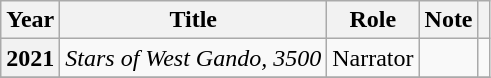<table class="wikitable sortable plainrowheaders">
<tr>
<th scope="col">Year</th>
<th scope="col">Title</th>
<th scope="col">Role</th>
<th scope="col" class="unsortable">Note</th>
<th scope="col" class="unsortable"></th>
</tr>
<tr>
<th scope="row">2021</th>
<td><em>Stars of West Gando, 3500</em> </td>
<td>Narrator</td>
<td></td>
<td style="text-align:center"></td>
</tr>
<tr>
</tr>
</table>
